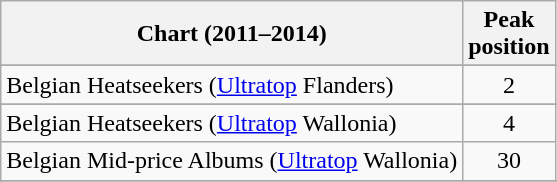<table class="wikitable sortable">
<tr>
<th>Chart (2011–2014)</th>
<th>Peak<br>position</th>
</tr>
<tr>
</tr>
<tr>
</tr>
<tr>
</tr>
<tr>
<td>Belgian Heatseekers (<a href='#'>Ultratop</a> Flanders)</td>
<td align=center>2</td>
</tr>
<tr>
</tr>
<tr>
<td>Belgian Heatseekers (<a href='#'>Ultratop</a> Wallonia)</td>
<td align=center>4</td>
</tr>
<tr>
<td>Belgian Mid-price Albums (<a href='#'>Ultratop</a> Wallonia)</td>
<td align=center>30</td>
</tr>
<tr>
</tr>
<tr>
</tr>
<tr>
</tr>
<tr>
</tr>
<tr>
</tr>
<tr>
</tr>
<tr>
</tr>
<tr>
</tr>
<tr>
</tr>
</table>
